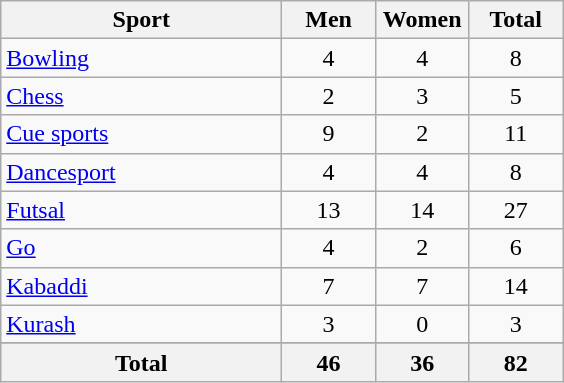<table class="wikitable sortable" style="text-align:center;">
<tr>
<th width=180>Sport</th>
<th width=55>Men</th>
<th width=55>Women</th>
<th width=55>Total</th>
</tr>
<tr>
<td align=left><a href='#'>Bowling</a></td>
<td>4</td>
<td>4</td>
<td>8</td>
</tr>
<tr>
<td align=left><a href='#'>Chess</a></td>
<td>2</td>
<td>3</td>
<td>5</td>
</tr>
<tr>
<td align=left><a href='#'>Cue sports</a></td>
<td>9</td>
<td>2</td>
<td>11</td>
</tr>
<tr>
<td align=left><a href='#'>Dancesport</a></td>
<td>4</td>
<td>4</td>
<td>8</td>
</tr>
<tr>
<td align=left><a href='#'>Futsal</a></td>
<td>13</td>
<td>14</td>
<td>27</td>
</tr>
<tr>
<td align=left><a href='#'>Go</a></td>
<td>4</td>
<td>2</td>
<td>6</td>
</tr>
<tr>
<td align=left><a href='#'>Kabaddi</a></td>
<td>7</td>
<td>7</td>
<td>14</td>
</tr>
<tr>
<td align=left><a href='#'>Kurash</a></td>
<td>3</td>
<td>0</td>
<td>3</td>
</tr>
<tr>
</tr>
<tr class="sortbottom">
<th>Total</th>
<th>46</th>
<th>36</th>
<th>82</th>
</tr>
</table>
